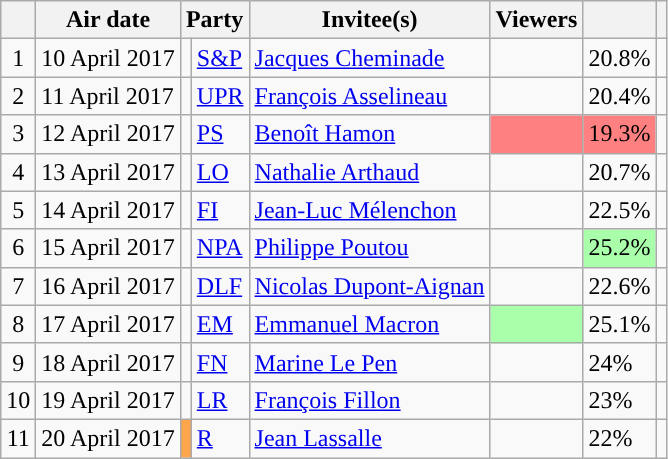<table class="wikitable" style="font-size:100%;">
<tr>
<th></th>
<th>Air date</th>
<th colspan=2>Party</th>
<th>Invitee(s)</th>
<th>Viewers</th>
<th></th>
<th></th>
</tr>
<tr>
<td align="center">1</td>
<td>10 April 2017</td>
<td style="background-color:"></td>
<td><a href='#'>S&P</a></td>
<td><a href='#'>Jacques Cheminade</a></td>
<td></td>
<td>20.8%</td>
<td></td>
</tr>
<tr>
<td align="center">2</td>
<td>11 April 2017</td>
<td style="background-color:"></td>
<td><a href='#'>UPR</a></td>
<td><a href='#'>François Asselineau</a></td>
<td></td>
<td>20.4%</td>
<td></td>
</tr>
<tr>
<td align="center">3</td>
<td>12 April 2017</td>
<td style="background-color:"></td>
<td><a href='#'>PS</a></td>
<td><a href='#'>Benoît Hamon</a></td>
<td bgcolor="#ff8080"></td>
<td bgcolor="#ff8080">19.3%</td>
<td></td>
</tr>
<tr>
<td align="center">4</td>
<td>13 April 2017</td>
<td style="background-color:"></td>
<td><a href='#'>LO</a></td>
<td><a href='#'>Nathalie Arthaud</a></td>
<td></td>
<td>20.7%</td>
<td></td>
</tr>
<tr>
<td align="center">5</td>
<td>14 April 2017</td>
<td style="background-color:"></td>
<td><a href='#'>FI</a></td>
<td><a href='#'>Jean-Luc Mélenchon</a></td>
<td></td>
<td>22.5%</td>
<td></td>
</tr>
<tr>
<td align="center">6</td>
<td>15 April 2017</td>
<td style="background-color:"></td>
<td><a href='#'>NPA</a></td>
<td><a href='#'>Philippe Poutou</a></td>
<td></td>
<td bgcolor="#aaffaa">25.2%</td>
<td></td>
</tr>
<tr>
<td align="center">7</td>
<td>16 April 2017</td>
<td style="background-color:"></td>
<td><a href='#'>DLF</a></td>
<td><a href='#'>Nicolas Dupont-Aignan</a></td>
<td></td>
<td>22.6%</td>
<td></td>
</tr>
<tr>
<td align="center">8</td>
<td>17 April 2017</td>
<td style="background-color:"></td>
<td><a href='#'>EM</a></td>
<td><a href='#'>Emmanuel Macron</a></td>
<td bgcolor="#aaffaa"></td>
<td>25.1%</td>
<td></td>
</tr>
<tr>
<td align="center">9</td>
<td>18 April 2017</td>
<td style="background-color:"></td>
<td><a href='#'>FN</a></td>
<td><a href='#'>Marine Le Pen</a></td>
<td></td>
<td>24%</td>
<td></td>
</tr>
<tr>
<td align="center">10</td>
<td>19 April 2017</td>
<td style="background-color:"></td>
<td><a href='#'>LR</a></td>
<td><a href='#'>François Fillon</a></td>
<td></td>
<td>23%</td>
<td></td>
</tr>
<tr>
<td align="center">11</td>
<td>20 April 2017</td>
<td style="background-color:#FFA54C;"></td>
<td><a href='#'>R</a></td>
<td><a href='#'>Jean Lassalle</a></td>
<td></td>
<td>22%</td>
<td></td>
</tr>
</table>
